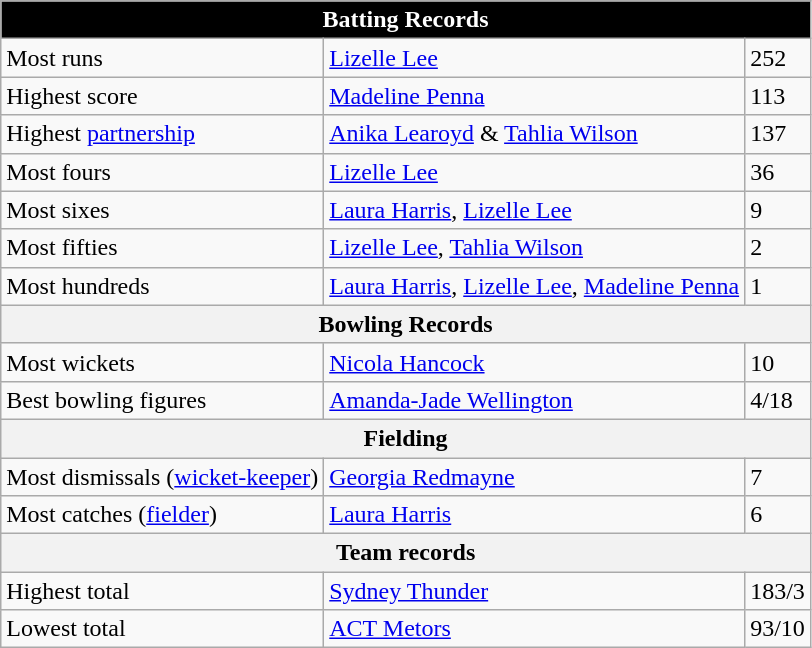<table class="wikitable">
<tr>
<th colspan="3" style="color: white; background: black;">Batting Records</th>
</tr>
<tr>
<td>Most runs</td>
<td><a href='#'>Lizelle Lee</a></td>
<td>252</td>
</tr>
<tr>
<td>Highest score</td>
<td><a href='#'>Madeline Penna</a></td>
<td>113</td>
</tr>
<tr>
<td>Highest <a href='#'>partnership</a></td>
<td><a href='#'>Anika Learoyd</a> & <a href='#'>Tahlia Wilson</a></td>
<td>137</td>
</tr>
<tr>
<td>Most fours</td>
<td><a href='#'>Lizelle Lee</a></td>
<td>36</td>
</tr>
<tr>
<td>Most sixes</td>
<td><a href='#'>Laura Harris</a>, <a href='#'>Lizelle Lee</a></td>
<td>9</td>
</tr>
<tr>
<td>Most fifties</td>
<td><a href='#'>Lizelle Lee</a>, <a href='#'>Tahlia Wilson</a></td>
<td>2</td>
</tr>
<tr>
<td>Most hundreds</td>
<td><a href='#'>Laura Harris</a>, <a href='#'>Lizelle Lee</a>, <a href='#'>Madeline Penna</a></td>
<td>1</td>
</tr>
<tr>
<th colspan="3">Bowling Records</th>
</tr>
<tr>
<td>Most wickets</td>
<td><a href='#'>Nicola Hancock</a></td>
<td>10</td>
</tr>
<tr>
<td>Best bowling figures</td>
<td><a href='#'>Amanda-Jade Wellington</a></td>
<td>4/18</td>
</tr>
<tr>
<th colspan="3">Fielding</th>
</tr>
<tr>
<td>Most dismissals (<a href='#'>wicket-keeper</a>)</td>
<td><a href='#'>Georgia Redmayne</a></td>
<td>7</td>
</tr>
<tr>
<td>Most catches (<a href='#'>fielder</a>)</td>
<td><a href='#'>Laura Harris</a></td>
<td>6</td>
</tr>
<tr>
<th colspan="3">Team records</th>
</tr>
<tr>
<td>Highest total</td>
<td><a href='#'>Sydney Thunder</a></td>
<td>183/3</td>
</tr>
<tr>
<td>Lowest total</td>
<td><a href='#'>ACT Metors</a></td>
<td>93/10</td>
</tr>
</table>
